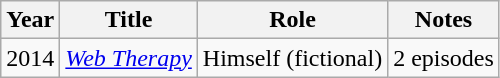<table class="wikitable sortable">
<tr>
<th>Year</th>
<th>Title</th>
<th>Role</th>
<th>Notes</th>
</tr>
<tr>
<td>2014</td>
<td><em><a href='#'>Web Therapy</a></em></td>
<td>Himself (fictional)</td>
<td>2 episodes</td>
</tr>
</table>
